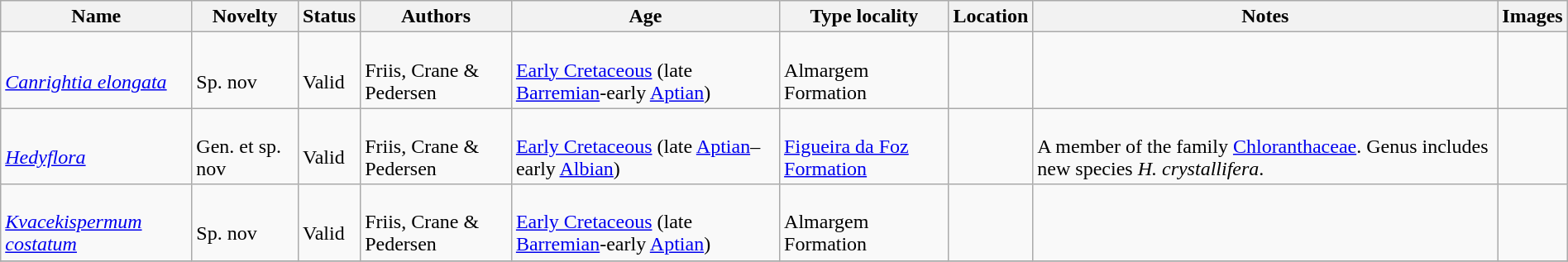<table class="wikitable sortable" align="center" width="100%">
<tr>
<th>Name</th>
<th>Novelty</th>
<th>Status</th>
<th>Authors</th>
<th>Age</th>
<th>Type locality</th>
<th>Location</th>
<th>Notes</th>
<th>Images</th>
</tr>
<tr>
<td><br><em><a href='#'>Canrightia elongata</a></em></td>
<td><br>Sp. nov</td>
<td><br>Valid</td>
<td><br>Friis, Crane & Pedersen</td>
<td><br><a href='#'>Early Cretaceous</a> (late <a href='#'>Barremian</a>-early <a href='#'>Aptian</a>)</td>
<td><br>Almargem Formation</td>
<td><br></td>
<td></td>
<td></td>
</tr>
<tr>
<td><br><em><a href='#'>Hedyflora</a></em></td>
<td><br>Gen. et sp. nov</td>
<td><br>Valid</td>
<td><br>Friis, Crane & Pedersen</td>
<td><br><a href='#'>Early Cretaceous</a> (late <a href='#'>Aptian</a>–early <a href='#'>Albian</a>)</td>
<td><br><a href='#'>Figueira da Foz Formation</a></td>
<td><br></td>
<td><br>A member of the family <a href='#'>Chloranthaceae</a>. Genus includes new species <em>H. crystallifera</em>.</td>
<td></td>
</tr>
<tr>
<td><br><em><a href='#'>Kvacekispermum costatum</a></em></td>
<td><br>Sp. nov</td>
<td><br>Valid</td>
<td><br>Friis, Crane & Pedersen</td>
<td><br><a href='#'>Early Cretaceous</a> (late <a href='#'>Barremian</a>-early <a href='#'>Aptian</a>)</td>
<td><br>Almargem Formation</td>
<td><br></td>
<td></td>
<td></td>
</tr>
<tr>
</tr>
</table>
